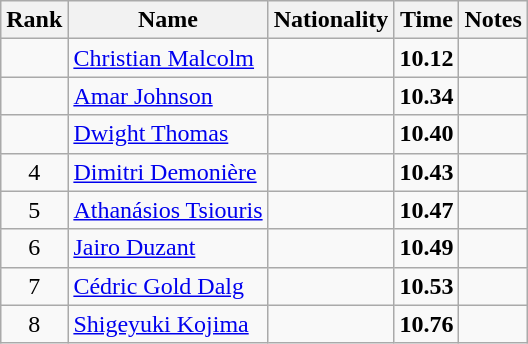<table class="wikitable sortable" style="text-align:center">
<tr>
<th>Rank</th>
<th>Name</th>
<th>Nationality</th>
<th>Time</th>
<th>Notes</th>
</tr>
<tr>
<td></td>
<td align=left><a href='#'>Christian Malcolm</a></td>
<td align=left></td>
<td><strong>10.12</strong></td>
<td></td>
</tr>
<tr>
<td></td>
<td align=left><a href='#'>Amar Johnson</a></td>
<td align=left></td>
<td><strong>10.34</strong></td>
<td></td>
</tr>
<tr>
<td></td>
<td align=left><a href='#'>Dwight Thomas</a></td>
<td align=left></td>
<td><strong>10.40</strong></td>
<td></td>
</tr>
<tr>
<td>4</td>
<td align=left><a href='#'>Dimitri Demonière</a></td>
<td align=left></td>
<td><strong>10.43</strong></td>
<td></td>
</tr>
<tr>
<td>5</td>
<td align=left><a href='#'>Athanásios Tsiouris</a></td>
<td align=left></td>
<td><strong>10.47</strong></td>
<td></td>
</tr>
<tr>
<td>6</td>
<td align=left><a href='#'>Jairo Duzant</a></td>
<td align=left></td>
<td><strong>10.49</strong></td>
<td></td>
</tr>
<tr>
<td>7</td>
<td align=left><a href='#'>Cédric Gold Dalg</a></td>
<td align=left></td>
<td><strong>10.53</strong></td>
<td></td>
</tr>
<tr>
<td>8</td>
<td align=left><a href='#'>Shigeyuki Kojima</a></td>
<td align=left></td>
<td><strong>10.76</strong></td>
<td></td>
</tr>
</table>
